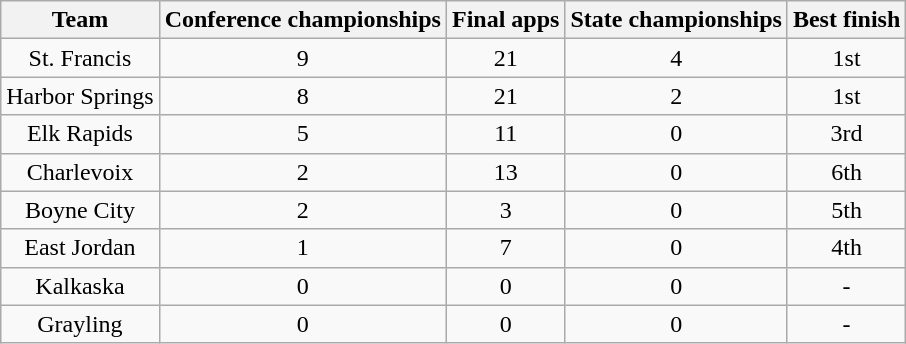<table class="wikitable sortable" style="text-align:center">
<tr>
<th>Team</th>
<th>Conference championships</th>
<th>Final apps</th>
<th>State championships</th>
<th>Best finish</th>
</tr>
<tr>
<td>St. Francis</td>
<td>9</td>
<td>21</td>
<td>4</td>
<td>1st</td>
</tr>
<tr>
<td>Harbor Springs</td>
<td>8</td>
<td>21</td>
<td>2</td>
<td>1st</td>
</tr>
<tr>
<td>Elk Rapids</td>
<td>5</td>
<td>11</td>
<td>0</td>
<td>3rd</td>
</tr>
<tr>
<td>Charlevoix</td>
<td>2</td>
<td>13</td>
<td>0</td>
<td>6th</td>
</tr>
<tr>
<td>Boyne City</td>
<td>2</td>
<td>3</td>
<td>0</td>
<td>5th</td>
</tr>
<tr>
<td>East Jordan</td>
<td>1</td>
<td>7</td>
<td>0</td>
<td>4th</td>
</tr>
<tr>
<td>Kalkaska</td>
<td>0</td>
<td>0</td>
<td>0</td>
<td>-</td>
</tr>
<tr>
<td>Grayling</td>
<td>0</td>
<td>0</td>
<td>0</td>
<td>-</td>
</tr>
</table>
